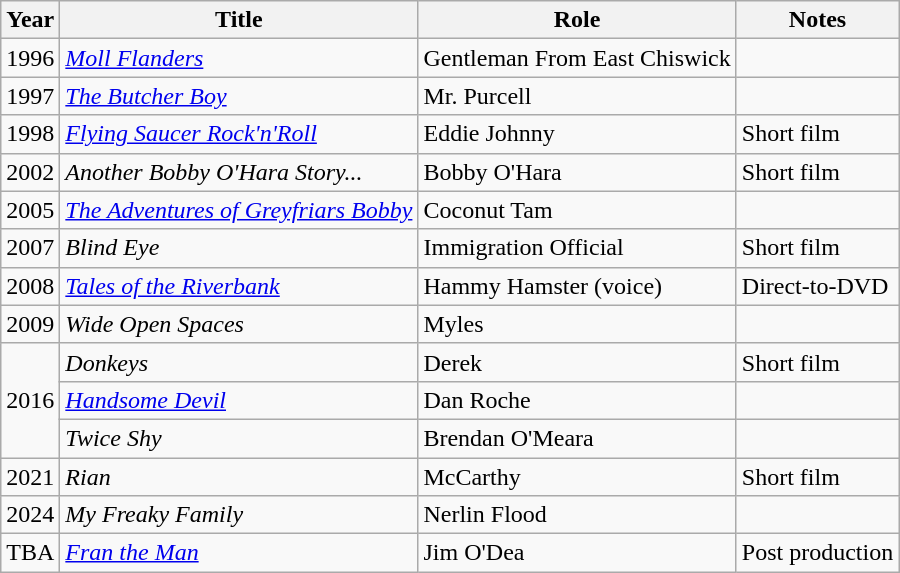<table class="wikitable sortable">
<tr>
<th>Year</th>
<th>Title</th>
<th>Role</th>
<th>Notes</th>
</tr>
<tr>
<td>1996</td>
<td><em><a href='#'>Moll Flanders</a></em></td>
<td>Gentleman From East Chiswick</td>
<td></td>
</tr>
<tr>
<td>1997</td>
<td><em><a href='#'>The Butcher Boy</a></em></td>
<td>Mr. Purcell</td>
<td></td>
</tr>
<tr>
<td>1998</td>
<td><em><a href='#'>Flying Saucer Rock'n'Roll</a></em></td>
<td>Eddie Johnny</td>
<td>Short film</td>
</tr>
<tr>
<td>2002</td>
<td><em>Another Bobby O'Hara Story...</em></td>
<td>Bobby O'Hara</td>
<td>Short film</td>
</tr>
<tr>
<td>2005</td>
<td><em><a href='#'>The Adventures of Greyfriars Bobby</a></em></td>
<td>Coconut Tam</td>
<td></td>
</tr>
<tr>
<td>2007</td>
<td><em>Blind Eye</em></td>
<td>Immigration Official</td>
<td>Short film</td>
</tr>
<tr>
<td>2008</td>
<td><em><a href='#'>Tales of the Riverbank</a></em></td>
<td>Hammy Hamster (voice)</td>
<td>Direct-to-DVD</td>
</tr>
<tr>
<td>2009</td>
<td><em>Wide Open Spaces</em></td>
<td>Myles</td>
<td></td>
</tr>
<tr>
<td rowspan="3">2016</td>
<td><em>Donkeys</em></td>
<td>Derek</td>
<td>Short film</td>
</tr>
<tr>
<td><em><a href='#'>Handsome Devil</a></em></td>
<td>Dan Roche</td>
<td></td>
</tr>
<tr>
<td><em>Twice Shy</em></td>
<td>Brendan O'Meara</td>
<td></td>
</tr>
<tr>
<td>2021</td>
<td><em>Rian</em></td>
<td>McCarthy</td>
<td>Short film</td>
</tr>
<tr>
<td>2024</td>
<td><em>My Freaky Family</em></td>
<td>Nerlin Flood</td>
<td></td>
</tr>
<tr>
<td>TBA</td>
<td><em><a href='#'>Fran the Man</a></em></td>
<td>Jim O'Dea</td>
<td>Post production</td>
</tr>
</table>
